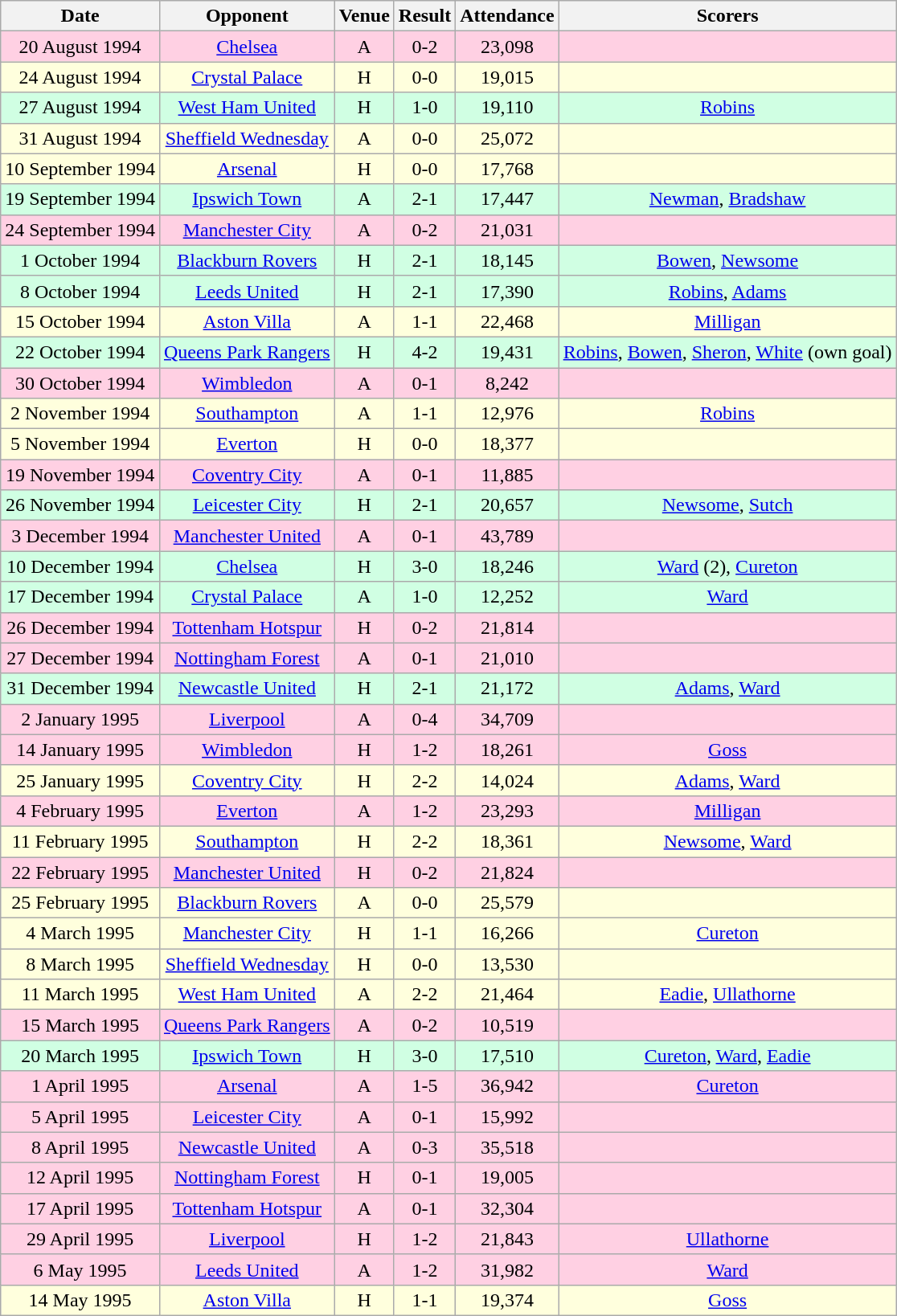<table class="wikitable sortable" style="font-size:100%; text-align:center">
<tr>
<th>Date</th>
<th>Opponent</th>
<th>Venue</th>
<th>Result</th>
<th>Attendance</th>
<th>Scorers</th>
</tr>
<tr style="background-color: #ffd0e3;">
<td>20 August 1994</td>
<td><a href='#'>Chelsea</a></td>
<td>A</td>
<td>0-2</td>
<td>23,098</td>
<td></td>
</tr>
<tr style="background-color: #ffffdd;">
<td>24 August 1994</td>
<td><a href='#'>Crystal Palace</a></td>
<td>H</td>
<td>0-0</td>
<td>19,015</td>
<td></td>
</tr>
<tr style="background-color: #d0ffe3;">
<td>27 August 1994</td>
<td><a href='#'>West Ham United</a></td>
<td>H</td>
<td>1-0</td>
<td>19,110</td>
<td><a href='#'>Robins</a></td>
</tr>
<tr style="background-color: #ffffdd;">
<td>31 August 1994</td>
<td><a href='#'>Sheffield Wednesday</a></td>
<td>A</td>
<td>0-0</td>
<td>25,072</td>
<td></td>
</tr>
<tr style="background-color: #ffffdd;">
<td>10 September 1994</td>
<td><a href='#'>Arsenal</a></td>
<td>H</td>
<td>0-0</td>
<td>17,768</td>
<td></td>
</tr>
<tr style="background-color: #d0ffe3;">
<td>19 September 1994</td>
<td><a href='#'>Ipswich Town</a></td>
<td>A</td>
<td>2-1</td>
<td>17,447</td>
<td><a href='#'>Newman</a>, <a href='#'>Bradshaw</a></td>
</tr>
<tr style="background-color: #ffd0e3;">
<td>24 September 1994</td>
<td><a href='#'>Manchester City</a></td>
<td>A</td>
<td>0-2</td>
<td>21,031</td>
<td></td>
</tr>
<tr style="background-color: #d0ffe3;">
<td>1 October 1994</td>
<td><a href='#'>Blackburn Rovers</a></td>
<td>H</td>
<td>2-1</td>
<td>18,145</td>
<td><a href='#'>Bowen</a>, <a href='#'>Newsome</a></td>
</tr>
<tr style="background-color: #d0ffe3;">
<td>8 October 1994</td>
<td><a href='#'>Leeds United</a></td>
<td>H</td>
<td>2-1</td>
<td>17,390</td>
<td><a href='#'>Robins</a>, <a href='#'>Adams</a></td>
</tr>
<tr style="background-color: #ffffdd;">
<td>15 October 1994</td>
<td><a href='#'>Aston Villa</a></td>
<td>A</td>
<td>1-1</td>
<td>22,468</td>
<td><a href='#'>Milligan</a></td>
</tr>
<tr style="background-color: #d0ffe3;">
<td>22 October 1994</td>
<td><a href='#'>Queens Park Rangers</a></td>
<td>H</td>
<td>4-2</td>
<td>19,431</td>
<td><a href='#'>Robins</a>, <a href='#'>Bowen</a>, <a href='#'>Sheron</a>, <a href='#'>White</a> (own goal)</td>
</tr>
<tr style="background-color: #ffd0e3;">
<td>30 October 1994</td>
<td><a href='#'>Wimbledon</a></td>
<td>A</td>
<td>0-1</td>
<td>8,242</td>
<td></td>
</tr>
<tr style="background-color: #ffffdd;">
<td>2 November 1994</td>
<td><a href='#'>Southampton</a></td>
<td>A</td>
<td>1-1</td>
<td>12,976</td>
<td><a href='#'>Robins</a></td>
</tr>
<tr style="background-color: #ffffdd;">
<td>5 November 1994</td>
<td><a href='#'>Everton</a></td>
<td>H</td>
<td>0-0</td>
<td>18,377</td>
<td></td>
</tr>
<tr style="background-color: #ffd0e3;">
<td>19 November 1994</td>
<td><a href='#'>Coventry City</a></td>
<td>A</td>
<td>0-1</td>
<td>11,885</td>
<td></td>
</tr>
<tr style="background-color: #d0ffe3;">
<td>26 November 1994</td>
<td><a href='#'>Leicester City</a></td>
<td>H</td>
<td>2-1</td>
<td>20,657</td>
<td><a href='#'>Newsome</a>, <a href='#'>Sutch</a></td>
</tr>
<tr style="background-color: #ffd0e3;">
<td>3 December 1994</td>
<td><a href='#'>Manchester United</a></td>
<td>A</td>
<td>0-1</td>
<td>43,789</td>
<td></td>
</tr>
<tr style="background-color: #d0ffe3;">
<td>10 December 1994</td>
<td><a href='#'>Chelsea</a></td>
<td>H</td>
<td>3-0</td>
<td>18,246</td>
<td><a href='#'>Ward</a> (2), <a href='#'>Cureton</a></td>
</tr>
<tr style="background-color: #d0ffe3;">
<td>17 December 1994</td>
<td><a href='#'>Crystal Palace</a></td>
<td>A</td>
<td>1-0</td>
<td>12,252</td>
<td><a href='#'>Ward</a></td>
</tr>
<tr style="background-color: #ffd0e3;">
<td>26 December 1994</td>
<td><a href='#'>Tottenham Hotspur</a></td>
<td>H</td>
<td>0-2</td>
<td>21,814</td>
<td></td>
</tr>
<tr style="background-color: #ffd0e3;">
<td>27 December 1994</td>
<td><a href='#'>Nottingham Forest</a></td>
<td>A</td>
<td>0-1</td>
<td>21,010</td>
<td></td>
</tr>
<tr style="background-color: #d0ffe3;">
<td>31 December 1994</td>
<td><a href='#'>Newcastle United</a></td>
<td>H</td>
<td>2-1</td>
<td>21,172</td>
<td><a href='#'>Adams</a>, <a href='#'>Ward</a></td>
</tr>
<tr style="background-color: #ffd0e3;">
<td>2 January 1995</td>
<td><a href='#'>Liverpool</a></td>
<td>A</td>
<td>0-4</td>
<td>34,709</td>
<td></td>
</tr>
<tr style="background-color: #ffd0e3;">
<td>14 January 1995</td>
<td><a href='#'>Wimbledon</a></td>
<td>H</td>
<td>1-2</td>
<td>18,261</td>
<td><a href='#'>Goss</a></td>
</tr>
<tr style="background-color: #ffffdd;">
<td>25 January 1995</td>
<td><a href='#'>Coventry City</a></td>
<td>H</td>
<td>2-2</td>
<td>14,024</td>
<td><a href='#'>Adams</a>, <a href='#'>Ward</a></td>
</tr>
<tr style="background-color: #ffd0e3;">
<td>4 February 1995</td>
<td><a href='#'>Everton</a></td>
<td>A</td>
<td>1-2</td>
<td>23,293</td>
<td><a href='#'>Milligan</a></td>
</tr>
<tr style="background-color: #ffffdd;">
<td>11 February 1995</td>
<td><a href='#'>Southampton</a></td>
<td>H</td>
<td>2-2</td>
<td>18,361</td>
<td><a href='#'>Newsome</a>, <a href='#'>Ward</a></td>
</tr>
<tr style="background-color: #ffd0e3;">
<td>22 February 1995</td>
<td><a href='#'>Manchester United</a></td>
<td>H</td>
<td>0-2</td>
<td>21,824</td>
<td></td>
</tr>
<tr style="background-color: #ffffdd;">
<td>25 February 1995</td>
<td><a href='#'>Blackburn Rovers</a></td>
<td>A</td>
<td>0-0</td>
<td>25,579</td>
<td></td>
</tr>
<tr style="background-color: #ffffdd;">
<td>4 March 1995</td>
<td><a href='#'>Manchester City</a></td>
<td>H</td>
<td>1-1</td>
<td>16,266</td>
<td><a href='#'>Cureton</a></td>
</tr>
<tr style="background-color: #ffffdd;">
<td>8 March 1995</td>
<td><a href='#'>Sheffield Wednesday</a></td>
<td>H</td>
<td>0-0</td>
<td>13,530</td>
<td></td>
</tr>
<tr style="background-color: #ffffdd;">
<td>11 March 1995</td>
<td><a href='#'>West Ham United</a></td>
<td>A</td>
<td>2-2</td>
<td>21,464</td>
<td><a href='#'>Eadie</a>, <a href='#'>Ullathorne</a></td>
</tr>
<tr style="background-color: #ffd0e3;">
<td>15 March 1995</td>
<td><a href='#'>Queens Park Rangers</a></td>
<td>A</td>
<td>0-2</td>
<td>10,519</td>
<td></td>
</tr>
<tr style="background-color: #d0ffe3;">
<td>20 March 1995</td>
<td><a href='#'>Ipswich Town</a></td>
<td>H</td>
<td>3-0</td>
<td>17,510</td>
<td><a href='#'>Cureton</a>, <a href='#'>Ward</a>, <a href='#'>Eadie</a></td>
</tr>
<tr style="background-color: #ffd0e3;">
<td>1 April 1995</td>
<td><a href='#'>Arsenal</a></td>
<td>A</td>
<td>1-5</td>
<td>36,942</td>
<td><a href='#'>Cureton</a></td>
</tr>
<tr style="background-color: #ffd0e3;">
<td>5 April 1995</td>
<td><a href='#'>Leicester City</a></td>
<td>A</td>
<td>0-1</td>
<td>15,992</td>
<td></td>
</tr>
<tr style="background-color: #ffd0e3;">
<td>8 April 1995</td>
<td><a href='#'>Newcastle United</a></td>
<td>A</td>
<td>0-3</td>
<td>35,518</td>
<td></td>
</tr>
<tr style="background-color: #ffd0e3;">
<td>12 April 1995</td>
<td><a href='#'>Nottingham Forest</a></td>
<td>H</td>
<td>0-1</td>
<td>19,005</td>
<td></td>
</tr>
<tr style="background-color: #ffd0e3;">
<td>17 April 1995</td>
<td><a href='#'>Tottenham Hotspur</a></td>
<td>A</td>
<td>0-1</td>
<td>32,304</td>
<td></td>
</tr>
<tr style="background-color: #ffd0e3;">
<td>29 April 1995</td>
<td><a href='#'>Liverpool</a></td>
<td>H</td>
<td>1-2</td>
<td>21,843</td>
<td><a href='#'>Ullathorne</a></td>
</tr>
<tr style="background-color: #ffd0e3;">
<td>6 May 1995</td>
<td><a href='#'>Leeds United</a></td>
<td>A</td>
<td>1-2</td>
<td>31,982</td>
<td><a href='#'>Ward</a></td>
</tr>
<tr style="background-color: #ffffdd;">
<td>14 May 1995</td>
<td><a href='#'>Aston Villa</a></td>
<td>H</td>
<td>1-1</td>
<td>19,374</td>
<td><a href='#'>Goss</a></td>
</tr>
</table>
